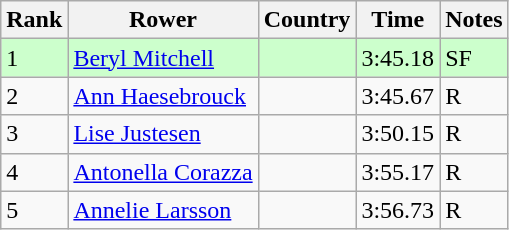<table class="wikitable">
<tr>
<th>Rank</th>
<th>Rower</th>
<th>Country</th>
<th>Time</th>
<th>Notes</th>
</tr>
<tr bgcolor=ccffcc>
<td>1</td>
<td><a href='#'>Beryl Mitchell</a></td>
<td></td>
<td>3:45.18</td>
<td>SF</td>
</tr>
<tr>
<td>2</td>
<td><a href='#'>Ann Haesebrouck</a></td>
<td></td>
<td>3:45.67</td>
<td>R</td>
</tr>
<tr>
<td>3</td>
<td><a href='#'>Lise Justesen</a></td>
<td></td>
<td>3:50.15</td>
<td>R</td>
</tr>
<tr>
<td>4</td>
<td><a href='#'>Antonella Corazza</a></td>
<td></td>
<td>3:55.17</td>
<td>R</td>
</tr>
<tr>
<td>5</td>
<td><a href='#'>Annelie Larsson</a></td>
<td></td>
<td>3:56.73</td>
<td>R</td>
</tr>
</table>
